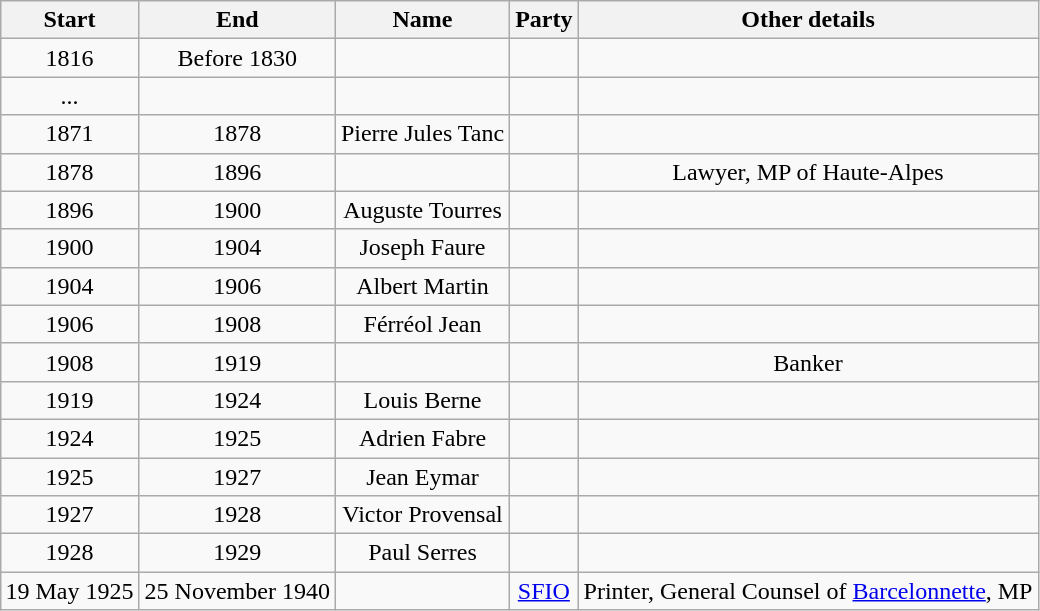<table class="wikitable sortable collapsible collapsed" style="margin:1em auto; text-align:center">
<tr>
<th>Start</th>
<th>End</th>
<th>Name</th>
<th>Party</th>
<th>Other details</th>
</tr>
<tr>
<td>1816</td>
<td>Before 1830</td>
<td></td>
<td></td>
<td></td>
</tr>
<tr>
<td>...</td>
<td></td>
<td></td>
<td></td>
<td></td>
</tr>
<tr>
<td>1871</td>
<td>1878</td>
<td>Pierre Jules Tanc</td>
<td></td>
<td></td>
</tr>
<tr>
<td>1878</td>
<td>1896</td>
<td></td>
<td></td>
<td>Lawyer, MP of Haute-Alpes</td>
</tr>
<tr>
<td>1896</td>
<td>1900</td>
<td>Auguste Tourres</td>
<td></td>
<td></td>
</tr>
<tr>
<td>1900</td>
<td>1904</td>
<td>Joseph Faure</td>
<td></td>
<td></td>
</tr>
<tr>
<td>1904</td>
<td>1906</td>
<td>Albert Martin</td>
<td></td>
<td></td>
</tr>
<tr>
<td>1906</td>
<td>1908</td>
<td>Férréol Jean</td>
<td></td>
<td></td>
</tr>
<tr>
<td>1908</td>
<td>1919</td>
<td></td>
<td></td>
<td>Banker</td>
</tr>
<tr>
<td>1919</td>
<td>1924</td>
<td>Louis Berne</td>
<td></td>
<td></td>
</tr>
<tr>
<td>1924</td>
<td>1925</td>
<td>Adrien Fabre</td>
<td></td>
<td></td>
</tr>
<tr>
<td>1925</td>
<td>1927</td>
<td>Jean Eymar</td>
<td></td>
<td></td>
</tr>
<tr>
<td>1927</td>
<td>1928</td>
<td>Victor Provensal</td>
<td></td>
<td></td>
</tr>
<tr>
<td>1928</td>
<td>1929</td>
<td>Paul Serres</td>
<td></td>
<td></td>
</tr>
<tr>
<td>19 May 1925</td>
<td>25 November 1940</td>
<td></td>
<td><a href='#'>SFIO</a></td>
<td>Printer, General Counsel of <a href='#'>Barcelonnette</a>, MP</td>
</tr>
</table>
